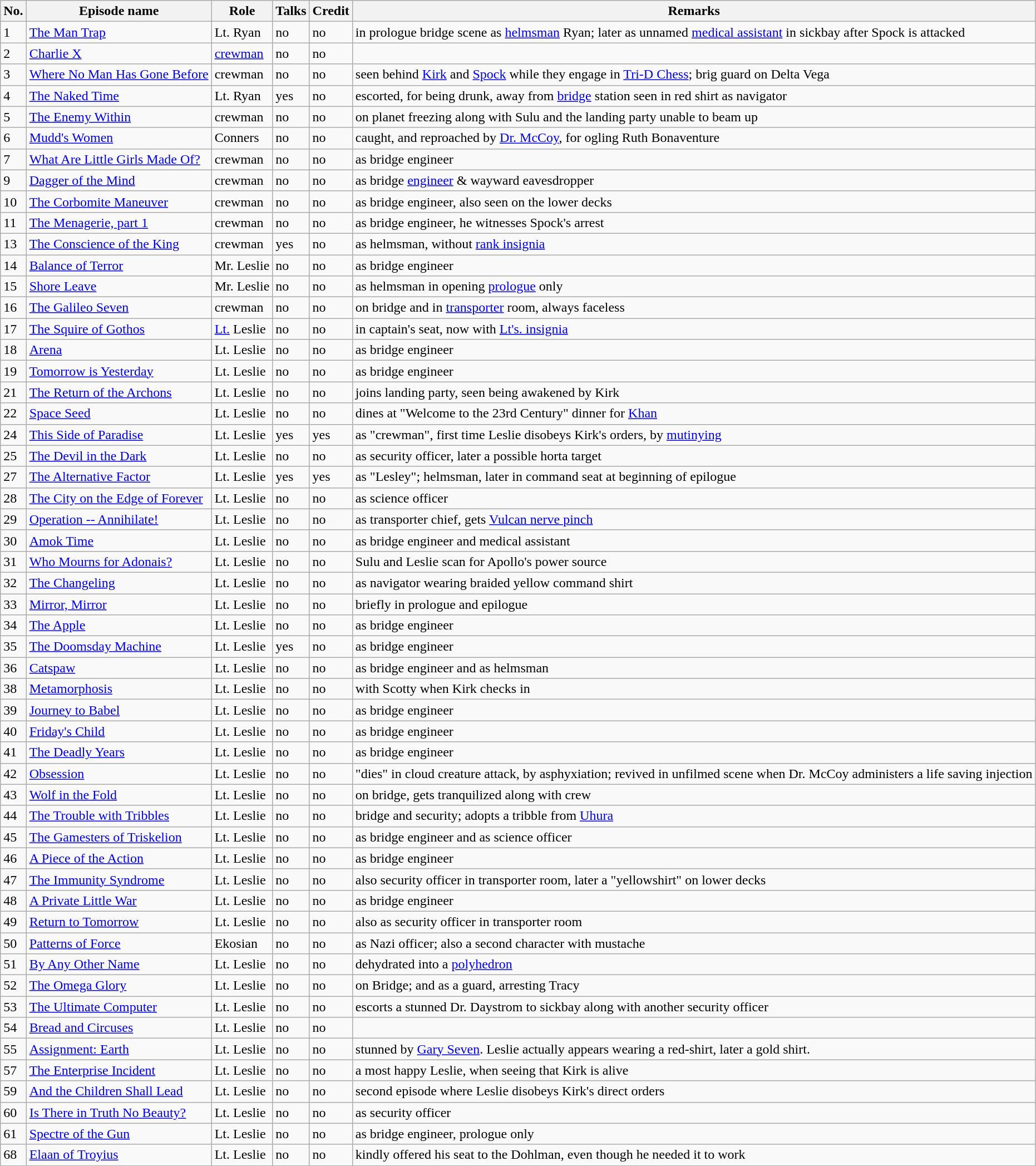<table class="wikitable">
<tr>
<th>No.</th>
<th>Episode name</th>
<th>Role</th>
<th>Talks</th>
<th>Credit</th>
<th>Remarks</th>
</tr>
<tr>
<td>1</td>
<td><a href='#'>The Man Trap</a></td>
<td>Lt. Ryan</td>
<td>no</td>
<td>no</td>
<td>in prologue bridge scene as <a href='#'>helmsman</a> Ryan; later as unnamed <a href='#'>medical assistant</a> in sickbay after Spock is attacked</td>
</tr>
<tr>
<td>2</td>
<td><a href='#'>Charlie X</a></td>
<td><a href='#'>crewman</a></td>
<td>no</td>
<td>no</td>
<td></td>
</tr>
<tr>
<td>3</td>
<td><a href='#'>Where No Man Has Gone Before</a></td>
<td>crewman</td>
<td>no</td>
<td>no</td>
<td>seen behind <a href='#'>Kirk</a> and <a href='#'>Spock</a> while they engage in <a href='#'>Tri-D Chess</a>; brig guard on Delta Vega</td>
</tr>
<tr>
<td>4</td>
<td><a href='#'>The Naked Time</a></td>
<td>Lt. Ryan</td>
<td>yes</td>
<td>no</td>
<td>escorted, for being drunk, away from <a href='#'>bridge</a> station seen in red shirt as navigator</td>
</tr>
<tr>
<td>5</td>
<td><a href='#'>The Enemy Within</a></td>
<td>crewman</td>
<td>no</td>
<td>no</td>
<td>on planet freezing along with Sulu and the landing party unable to beam up</td>
</tr>
<tr>
<td>6</td>
<td><a href='#'>Mudd's Women</a></td>
<td>Conners</td>
<td>no</td>
<td>no</td>
<td>caught, and reproached by <a href='#'>Dr. McCoy</a>, for ogling Ruth Bonaventure</td>
</tr>
<tr>
<td>7</td>
<td><a href='#'>What Are Little Girls Made Of?</a></td>
<td>crewman</td>
<td>no</td>
<td>no</td>
<td>as bridge engineer</td>
</tr>
<tr>
<td>9</td>
<td><a href='#'>Dagger of the Mind</a></td>
<td>crewman</td>
<td>no</td>
<td>no</td>
<td>as bridge <a href='#'>engineer</a> & wayward eavesdropper</td>
</tr>
<tr>
<td>10</td>
<td><a href='#'>The Corbomite Maneuver</a></td>
<td>crewman</td>
<td>no</td>
<td>no</td>
<td>as bridge engineer, also seen on the lower decks</td>
</tr>
<tr>
<td>11</td>
<td><a href='#'>The Menagerie, part 1</a></td>
<td>crewman</td>
<td>no</td>
<td>no</td>
<td>as bridge engineer, he witnesses Spock's arrest</td>
</tr>
<tr>
<td>13</td>
<td><a href='#'>The Conscience of the King</a></td>
<td>crewman</td>
<td>yes</td>
<td>no</td>
<td>as helmsman, without <a href='#'>rank insignia</a></td>
</tr>
<tr>
<td>14</td>
<td><a href='#'>Balance of Terror</a></td>
<td>Mr. Leslie</td>
<td>no</td>
<td>no</td>
<td>as bridge engineer</td>
</tr>
<tr>
<td>15</td>
<td><a href='#'>Shore Leave</a></td>
<td>Mr. Leslie</td>
<td>no</td>
<td>no</td>
<td>as helmsman in opening <a href='#'>prologue</a> only</td>
</tr>
<tr>
<td>16</td>
<td><a href='#'>The Galileo Seven</a></td>
<td>crewman</td>
<td>no</td>
<td>no</td>
<td>on bridge and in <a href='#'>transporter</a> room, always faceless</td>
</tr>
<tr>
<td>17</td>
<td><a href='#'>The Squire of Gothos</a></td>
<td><a href='#'>Lt.</a> Leslie</td>
<td>no</td>
<td>no</td>
<td>in captain's seat, now with <a href='#'>Lt's. insignia</a></td>
</tr>
<tr>
<td>18</td>
<td><a href='#'>Arena</a></td>
<td>Lt. Leslie</td>
<td>no</td>
<td>no</td>
<td>as bridge engineer</td>
</tr>
<tr>
<td>19</td>
<td><a href='#'>Tomorrow is Yesterday</a></td>
<td>Lt. Leslie</td>
<td>no</td>
<td>no</td>
<td>as bridge engineer</td>
</tr>
<tr>
<td>21</td>
<td><a href='#'>The Return of the Archons</a></td>
<td>Lt. Leslie</td>
<td>no</td>
<td>no</td>
<td>joins landing party, seen being awakened by Kirk</td>
</tr>
<tr>
<td>22</td>
<td><a href='#'>Space Seed</a></td>
<td>Lt. Leslie</td>
<td>no</td>
<td>no</td>
<td>dines at "Welcome to the 23rd Century" dinner for <a href='#'>Khan</a></td>
</tr>
<tr>
<td>24</td>
<td><a href='#'>This Side of Paradise</a></td>
<td>Lt. Leslie</td>
<td>yes</td>
<td>yes</td>
<td>as "crewman", first time Leslie disobeys Kirk's orders, by <a href='#'>mutinying</a></td>
</tr>
<tr>
<td>25</td>
<td><a href='#'>The Devil in the Dark</a></td>
<td>Lt. Leslie</td>
<td>no</td>
<td>no</td>
<td>as security officer, later a possible horta target</td>
</tr>
<tr>
<td>27</td>
<td><a href='#'>The Alternative Factor</a></td>
<td>Lt. Leslie</td>
<td>yes</td>
<td>yes</td>
<td>as "Lesley"; helmsman, later in command seat at beginning of epilogue</td>
</tr>
<tr>
<td>28</td>
<td><a href='#'>The City on the Edge of Forever</a></td>
<td>Lt. Leslie</td>
<td>no</td>
<td>no</td>
<td>as science officer</td>
</tr>
<tr>
<td>29</td>
<td><a href='#'>Operation -- Annihilate!</a></td>
<td>Lt. Leslie</td>
<td>no</td>
<td>no</td>
<td>as transporter chief, gets <a href='#'>Vulcan nerve pinch</a></td>
</tr>
<tr>
<td>30</td>
<td><a href='#'>Amok Time</a></td>
<td>Lt. Leslie</td>
<td>no</td>
<td>no</td>
<td>as bridge engineer and medical assistant</td>
</tr>
<tr>
<td>31</td>
<td><a href='#'>Who Mourns for Adonais?</a></td>
<td>Lt. Leslie</td>
<td>no</td>
<td>no</td>
<td>Sulu and Leslie scan for Apollo's power source</td>
</tr>
<tr>
<td>32</td>
<td><a href='#'>The Changeling</a></td>
<td>Lt. Leslie</td>
<td>no</td>
<td>no</td>
<td>as navigator wearing braided yellow command shirt</td>
</tr>
<tr>
<td>33</td>
<td><a href='#'>Mirror, Mirror</a></td>
<td>Lt. Leslie</td>
<td>no</td>
<td>no</td>
<td>briefly in prologue and epilogue</td>
</tr>
<tr>
<td>34</td>
<td><a href='#'>The Apple</a></td>
<td>Lt. Leslie</td>
<td>no</td>
<td>no</td>
<td>as bridge engineer</td>
</tr>
<tr>
<td>35</td>
<td><a href='#'>The Doomsday Machine</a></td>
<td>Lt. Leslie</td>
<td>yes</td>
<td>no</td>
<td>as bridge engineer</td>
</tr>
<tr>
<td>36</td>
<td><a href='#'>Catspaw</a></td>
<td>Lt. Leslie</td>
<td>no</td>
<td>no</td>
<td>as bridge engineer and as helmsman</td>
</tr>
<tr>
<td>38</td>
<td><a href='#'>Metamorphosis</a></td>
<td>Lt. Leslie</td>
<td>no</td>
<td>no</td>
<td>with Scotty when Kirk checks in</td>
</tr>
<tr>
<td>39</td>
<td><a href='#'>Journey to Babel</a></td>
<td>Lt. Leslie</td>
<td>no</td>
<td>no</td>
<td>as bridge engineer</td>
</tr>
<tr>
<td>40</td>
<td><a href='#'>Friday's Child</a></td>
<td>Lt. Leslie</td>
<td>no</td>
<td>no</td>
<td>as bridge engineer</td>
</tr>
<tr>
<td>41</td>
<td><a href='#'>The Deadly Years</a></td>
<td>Lt. Leslie</td>
<td>no</td>
<td>no</td>
<td>as bridge engineer</td>
</tr>
<tr>
<td>42</td>
<td><a href='#'>Obsession</a></td>
<td>Lt. Leslie</td>
<td>no</td>
<td>no</td>
<td>"dies" in cloud creature attack, by asphyxiation; revived in unfilmed scene when Dr. McCoy administers a life saving injection</td>
</tr>
<tr>
<td>43</td>
<td><a href='#'>Wolf in the Fold</a></td>
<td>Lt. Leslie</td>
<td>no</td>
<td>no</td>
<td>on bridge, gets tranquilized along with crew</td>
</tr>
<tr>
<td>44</td>
<td><a href='#'>The Trouble with Tribbles</a></td>
<td>Lt. Leslie</td>
<td>no</td>
<td>no</td>
<td>bridge and security; adopts a tribble from <a href='#'>Uhura</a></td>
</tr>
<tr>
<td>45</td>
<td><a href='#'>The Gamesters of Triskelion</a></td>
<td>Lt. Leslie</td>
<td>no</td>
<td>no</td>
<td>as bridge engineer and as science officer</td>
</tr>
<tr>
<td>46</td>
<td><a href='#'>A Piece of the Action</a></td>
<td>Lt. Leslie</td>
<td>no</td>
<td>no</td>
<td>as bridge engineer</td>
</tr>
<tr>
<td>47</td>
<td><a href='#'>The Immunity Syndrome</a></td>
<td>Lt. Leslie</td>
<td>no</td>
<td>no</td>
<td>also security officer in transporter room, later a "yellowshirt" on lower decks</td>
</tr>
<tr>
<td>48</td>
<td><a href='#'>A Private Little War</a></td>
<td>Lt. Leslie</td>
<td>no</td>
<td>no</td>
<td>as bridge engineer</td>
</tr>
<tr>
<td>49</td>
<td><a href='#'>Return to Tomorrow</a></td>
<td>Lt. Leslie</td>
<td>no</td>
<td>no</td>
<td>also as security officer in transporter room</td>
</tr>
<tr>
<td>50</td>
<td><a href='#'>Patterns of Force</a></td>
<td>Ekosian</td>
<td>no</td>
<td>no</td>
<td>as Nazi officer; also a second character with mustache</td>
</tr>
<tr>
<td>51</td>
<td><a href='#'>By Any Other Name</a></td>
<td>Lt. Leslie</td>
<td>no</td>
<td>no</td>
<td>dehydrated into a <a href='#'>polyhedron</a></td>
</tr>
<tr>
<td>52</td>
<td><a href='#'>The Omega Glory</a></td>
<td>Lt. Leslie</td>
<td>no</td>
<td>no</td>
<td>on Bridge; and as a guard, arresting Tracy</td>
</tr>
<tr>
<td>53</td>
<td><a href='#'>The Ultimate Computer</a></td>
<td>Lt. Leslie</td>
<td>no</td>
<td>no</td>
<td>escorts a stunned Dr. Daystrom to sickbay along with another security officer</td>
</tr>
<tr>
<td>54</td>
<td><a href='#'>Bread and Circuses</a></td>
<td>Lt. Leslie</td>
<td>no</td>
<td>no</td>
<td></td>
</tr>
<tr>
<td>55</td>
<td><a href='#'>Assignment: Earth</a></td>
<td>Lt. Leslie</td>
<td>no</td>
<td>no</td>
<td>stunned by <a href='#'>Gary Seven</a>. Leslie actually appears wearing a red-shirt, later a gold shirt.</td>
</tr>
<tr>
<td>57</td>
<td><a href='#'>The Enterprise Incident</a></td>
<td>Lt. Leslie</td>
<td>no</td>
<td>no</td>
<td>a most happy Leslie, when seeing that Kirk is alive</td>
</tr>
<tr>
<td>59</td>
<td><a href='#'>And the Children Shall Lead</a></td>
<td>Lt. Leslie</td>
<td>no</td>
<td>no</td>
<td>second episode where Leslie disobeys Kirk's direct orders</td>
</tr>
<tr>
<td>60</td>
<td><a href='#'>Is There in Truth No Beauty?</a></td>
<td>Lt. Leslie</td>
<td>no</td>
<td>no</td>
<td>as security officer</td>
</tr>
<tr>
<td>61</td>
<td><a href='#'>Spectre of the Gun</a></td>
<td>Lt. Leslie</td>
<td>no</td>
<td>no</td>
<td>as bridge engineer, prologue only</td>
</tr>
<tr>
<td>68</td>
<td><a href='#'>Elaan of Troyius</a></td>
<td>Lt. Leslie</td>
<td>no</td>
<td>no</td>
<td>kindly offered his seat to the Dohlman, even though he needed it to work</td>
</tr>
<tr>
</tr>
</table>
